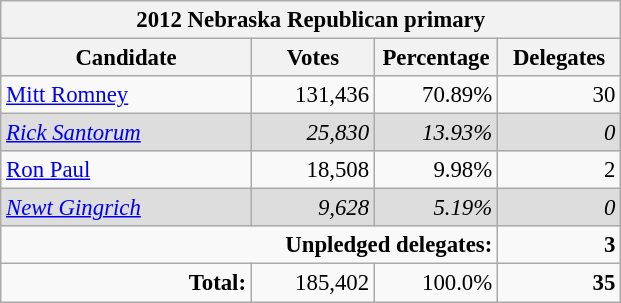<table class="wikitable" style="font-size:95%;">
<tr>
<th colspan="4">2012 Nebraska Republican primary</th>
</tr>
<tr>
<th width="160px">Candidate</th>
<th width="75px">Votes</th>
<th width="75px">Percentage</th>
<th width="75px">Delegates</th>
</tr>
<tr align="right" >
<td align="left"><a href='#'>Mitt Romney</a></td>
<td>131,436</td>
<td>70.89%</td>
<td>30</td>
</tr>
<tr align="right" bgcolor=DDDDDD>
<td align="left"><em><a href='#'>Rick Santorum</a></em></td>
<td><em>25,830</em></td>
<td><em>13.93%</em></td>
<td><em>0</em></td>
</tr>
<tr align="right">
<td align="left"><a href='#'>Ron Paul</a></td>
<td>18,508</td>
<td>9.98%</td>
<td>2</td>
</tr>
<tr align="right" bgcolor=DDDDDD>
<td align="left"><em><a href='#'>Newt Gingrich</a></em></td>
<td><em>9,628</em></td>
<td><em>5.19%</em></td>
<td><em>0</em></td>
</tr>
<tr align="right">
<td colspan="3"><strong>Unpledged delegates:</strong></td>
<td><strong>3</strong></td>
</tr>
<tr align="right">
<td><strong>Total:</strong></td>
<td>185,402</td>
<td>100.0%</td>
<td><strong>35</strong></td>
</tr>
</table>
